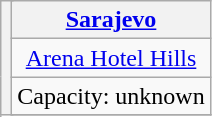<table class="wikitable" style="text-align:center">
<tr>
<th rowspan="8" colspan="2"></th>
<th><a href='#'>Sarajevo</a></th>
</tr>
<tr>
<td><a href='#'>Arena Hotel Hills</a></td>
</tr>
<tr>
<td>Capacity: unknown</td>
</tr>
<tr>
</tr>
</table>
